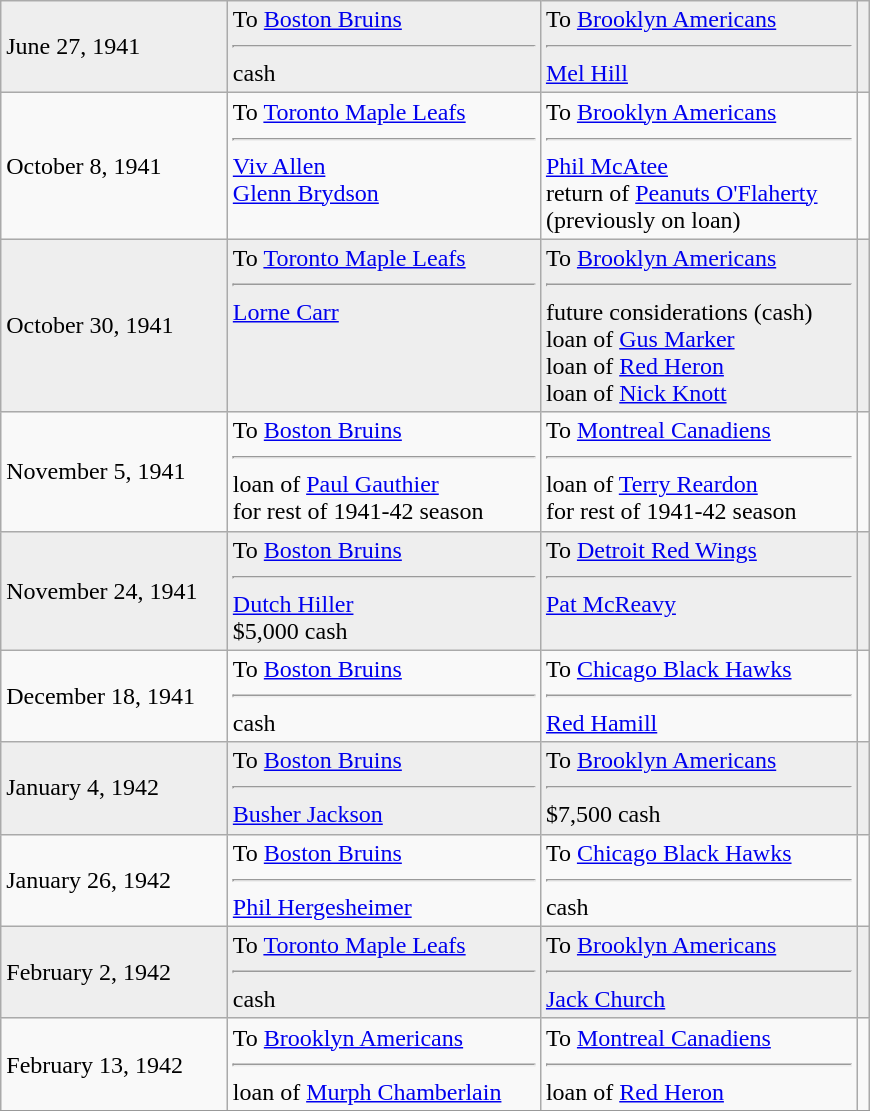<table class="wikitable" style="border:1px solid #999999; width:580px;">
<tr bgcolor="eeeeee">
<td>June 27, 1941</td>
<td valign="top">To <a href='#'>Boston Bruins</a><hr>cash</td>
<td valign="top">To <a href='#'>Brooklyn Americans</a><hr><a href='#'>Mel Hill</a></td>
<td></td>
</tr>
<tr>
<td>October 8, 1941</td>
<td valign="top">To <a href='#'>Toronto Maple Leafs</a><hr><a href='#'>Viv Allen</a><br><a href='#'>Glenn Brydson</a></td>
<td valign="top">To <a href='#'>Brooklyn Americans</a><hr><a href='#'>Phil McAtee</a><br>return of <a href='#'>Peanuts O'Flaherty</a><br>(previously on loan)</td>
<td></td>
</tr>
<tr bgcolor="eeeeee">
<td>October 30, 1941</td>
<td valign="top">To <a href='#'>Toronto Maple Leafs</a><hr><a href='#'>Lorne Carr</a></td>
<td valign="top">To <a href='#'>Brooklyn Americans</a><hr>future considerations (cash)<br>loan of <a href='#'>Gus Marker</a><br>loan of <a href='#'>Red Heron</a><br>loan of <a href='#'>Nick Knott</a></td>
<td></td>
</tr>
<tr>
<td>November 5, 1941</td>
<td valign="top">To <a href='#'>Boston Bruins</a><hr>loan of <a href='#'>Paul Gauthier</a><br>for rest of 1941-42 season</td>
<td valign="top">To <a href='#'>Montreal Canadiens</a> <hr>loan of <a href='#'>Terry Reardon</a><br>for rest of 1941-42 season</td>
<td></td>
</tr>
<tr bgcolor="eeeeee">
<td>November 24, 1941</td>
<td valign="top">To <a href='#'>Boston Bruins</a><hr><a href='#'>Dutch Hiller</a><br>$5,000 cash</td>
<td valign="top">To <a href='#'>Detroit Red Wings</a> <hr><a href='#'>Pat McReavy</a></td>
<td></td>
</tr>
<tr>
<td>December 18, 1941</td>
<td valign="top">To <a href='#'>Boston Bruins</a><hr>cash</td>
<td valign="top">To <a href='#'>Chicago Black Hawks</a><hr><a href='#'>Red Hamill</a></td>
<td></td>
</tr>
<tr bgcolor="eeeeee">
<td>January 4, 1942</td>
<td valign="top">To <a href='#'>Boston Bruins</a><hr><a href='#'>Busher Jackson</a></td>
<td valign="top">To <a href='#'>Brooklyn Americans</a><hr>$7,500 cash</td>
<td></td>
</tr>
<tr>
<td>January 26, 1942</td>
<td valign="top">To <a href='#'>Boston Bruins</a><hr><a href='#'>Phil Hergesheimer</a></td>
<td valign="top">To <a href='#'>Chicago Black Hawks</a><hr>cash</td>
<td></td>
</tr>
<tr bgcolor="eeeeee">
<td>February 2, 1942</td>
<td valign="top">To <a href='#'>Toronto Maple Leafs</a><hr>cash</td>
<td valign="top">To <a href='#'>Brooklyn Americans</a><hr><a href='#'>Jack Church</a></td>
<td></td>
</tr>
<tr>
<td>February 13, 1942</td>
<td valign="top">To <a href='#'>Brooklyn Americans</a><hr>loan of <a href='#'>Murph Chamberlain</a></td>
<td valign="top">To <a href='#'>Montreal Canadiens</a><hr>loan of <a href='#'>Red Heron</a></td>
<td></td>
</tr>
<tr bgcolor="eeeeee">
</tr>
</table>
